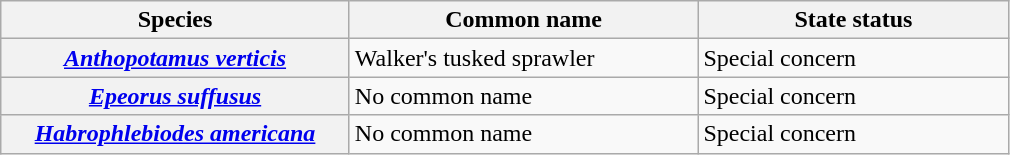<table class="wikitable sortable plainrowheaders">
<tr>
<th scope="col" style="width:225px;">Species</th>
<th scope="col" style="width:225px;">Common name</th>
<th scope="col" style="width:200px;">State status</th>
</tr>
<tr>
<th scope="row"><em><a href='#'>Anthopotamus verticis</a></em></th>
<td>Walker's tusked sprawler</td>
<td>Special concern</td>
</tr>
<tr>
<th scope="row"><em><a href='#'>Epeorus suffusus</a></em></th>
<td>No common name</td>
<td>Special concern</td>
</tr>
<tr>
<th scope="row"><em><a href='#'>Habrophlebiodes americana</a></em></th>
<td>No common name</td>
<td>Special concern</td>
</tr>
</table>
